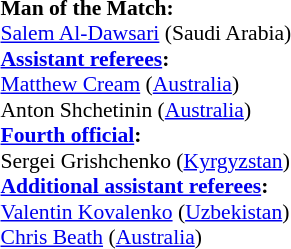<table style="width:100%; font-size:90%;">
<tr>
<td><br><strong>Man of the Match:</strong>
<br><a href='#'>Salem Al-Dawsari</a> (Saudi Arabia)<br><strong><a href='#'>Assistant referees</a>:</strong>
<br><a href='#'>Matthew Cream</a> (<a href='#'>Australia</a>)
<br>Anton Shchetinin (<a href='#'>Australia</a>)
<br><strong><a href='#'>Fourth official</a>:</strong>
<br>Sergei Grishchenko (<a href='#'>Kyrgyzstan</a>)
<br><strong><a href='#'>Additional assistant referees</a>:</strong>
<br><a href='#'>Valentin Kovalenko</a> (<a href='#'>Uzbekistan</a>)
<br><a href='#'>Chris Beath</a> (<a href='#'>Australia</a>)</td>
</tr>
</table>
